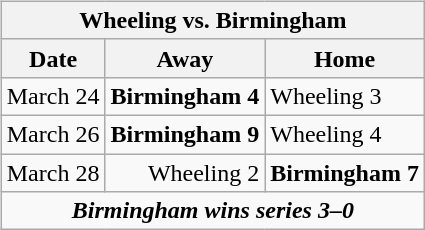<table cellspacing="10">
<tr>
<td valign="top"><br><table class="wikitable">
<tr>
<th bgcolor="#DDDDDD" colspan="4">Wheeling vs. Birmingham</th>
</tr>
<tr>
<th>Date</th>
<th>Away</th>
<th>Home</th>
</tr>
<tr>
<td>March 24</td>
<td align="right"><strong>Birmingham 4</strong></td>
<td>Wheeling 3</td>
</tr>
<tr>
<td>March 26</td>
<td align="right"><strong>Birmingham 9</strong></td>
<td>Wheeling 4</td>
</tr>
<tr>
<td>March 28</td>
<td align="right">Wheeling 2</td>
<td><strong>Birmingham  7</strong></td>
</tr>
<tr align="center">
<td colspan="4"><strong><em>Birmingham wins series 3–0</em></strong></td>
</tr>
</table>
</td>
</tr>
</table>
